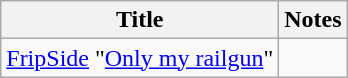<table class="wikitable">
<tr>
<th>Title</th>
<th>Notes</th>
</tr>
<tr>
<td><a href='#'>FripSide</a> "<a href='#'>Only my railgun</a>"</td>
<td></td>
</tr>
</table>
